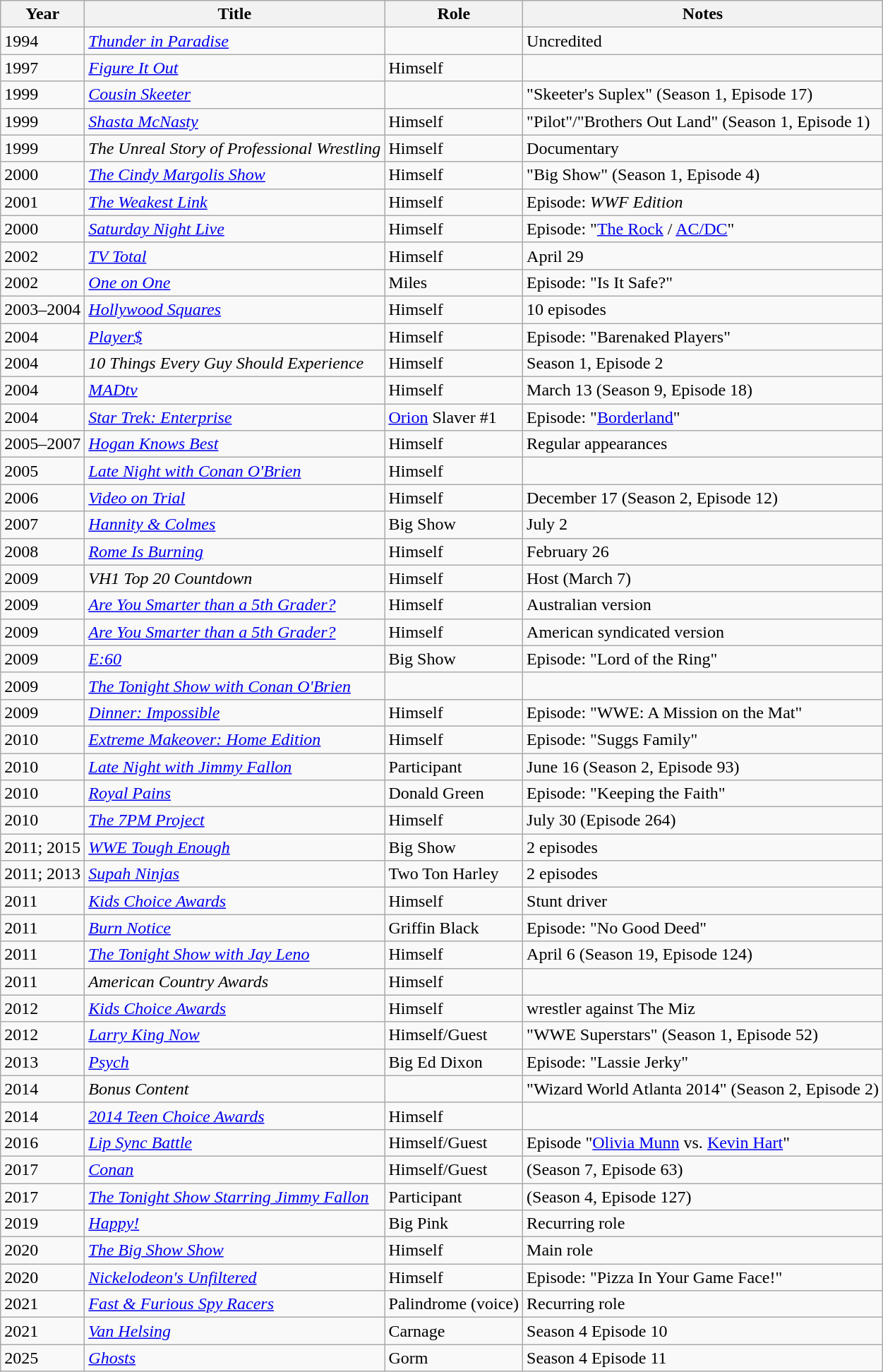<table class = "wikitable sortable">
<tr>
<th>Year</th>
<th>Title</th>
<th>Role</th>
<th>Notes</th>
</tr>
<tr>
<td>1994</td>
<td><em><a href='#'>Thunder in Paradise</a></em></td>
<td></td>
<td>Uncredited</td>
</tr>
<tr>
<td>1997</td>
<td><em><a href='#'>Figure It Out</a></em></td>
<td>Himself</td>
<td></td>
</tr>
<tr>
<td>1999</td>
<td><em><a href='#'>Cousin Skeeter</a></em></td>
<td></td>
<td>"Skeeter's Suplex" (Season 1, Episode 17)</td>
</tr>
<tr>
<td>1999</td>
<td><em><a href='#'>Shasta McNasty</a></em></td>
<td>Himself</td>
<td>"Pilot"/"Brothers Out Land" (Season 1, Episode 1)</td>
</tr>
<tr>
<td>1999</td>
<td><em>The Unreal Story of Professional Wrestling</em></td>
<td>Himself</td>
<td>Documentary</td>
</tr>
<tr>
<td>2000</td>
<td><em><a href='#'>The Cindy Margolis Show</a></em></td>
<td>Himself</td>
<td>"Big Show" (Season 1, Episode 4)</td>
</tr>
<tr>
<td>2001</td>
<td><em><a href='#'>The Weakest Link</a></em></td>
<td>Himself</td>
<td>Episode: <em>WWF Edition</em></td>
</tr>
<tr>
<td>2000</td>
<td><em><a href='#'>Saturday Night Live</a></em></td>
<td>Himself</td>
<td>Episode: "<a href='#'>The Rock</a> / <a href='#'>AC/DC</a>"</td>
</tr>
<tr>
<td>2002</td>
<td><em><a href='#'>TV Total</a></em></td>
<td>Himself</td>
<td>April 29</td>
</tr>
<tr>
<td>2002</td>
<td><em><a href='#'>One on One</a></em></td>
<td>Miles</td>
<td>Episode: "Is It Safe?"</td>
</tr>
<tr>
<td>2003–2004</td>
<td><em><a href='#'>Hollywood Squares</a></em></td>
<td>Himself</td>
<td>10 episodes</td>
</tr>
<tr>
<td>2004</td>
<td><em><a href='#'>Player$</a></em></td>
<td>Himself</td>
<td>Episode: "Barenaked Players"</td>
</tr>
<tr>
<td>2004</td>
<td><em>10 Things Every Guy Should Experience</em></td>
<td>Himself</td>
<td>Season 1, Episode 2</td>
</tr>
<tr>
<td>2004</td>
<td><em><a href='#'>MADtv</a></em></td>
<td>Himself</td>
<td>March 13 (Season 9, Episode 18)</td>
</tr>
<tr>
<td>2004</td>
<td><em><a href='#'>Star Trek: Enterprise</a></em></td>
<td><a href='#'>Orion</a> Slaver #1</td>
<td>Episode: "<a href='#'>Borderland</a>"</td>
</tr>
<tr>
<td>2005–2007</td>
<td><em><a href='#'>Hogan Knows Best</a></em></td>
<td>Himself</td>
<td>Regular appearances</td>
</tr>
<tr>
<td>2005</td>
<td><em><a href='#'>Late Night with Conan O'Brien</a></em></td>
<td>Himself</td>
<td></td>
</tr>
<tr>
<td>2006</td>
<td><em><a href='#'>Video on Trial</a></em></td>
<td>Himself</td>
<td>December 17 (Season 2, Episode 12)</td>
</tr>
<tr>
<td>2007</td>
<td><em><a href='#'>Hannity & Colmes</a></em></td>
<td>Big Show</td>
<td>July 2</td>
</tr>
<tr>
<td>2008</td>
<td><em><a href='#'>Rome Is Burning</a></em></td>
<td>Himself</td>
<td>February 26</td>
</tr>
<tr>
<td>2009</td>
<td><em>VH1 Top 20 Countdown</em></td>
<td>Himself</td>
<td>Host (March 7)</td>
</tr>
<tr>
<td>2009</td>
<td><em><a href='#'>Are You Smarter than a 5th Grader?</a></em></td>
<td>Himself</td>
<td>Australian version</td>
</tr>
<tr>
<td>2009</td>
<td><em><a href='#'>Are You Smarter than a 5th Grader?</a></em></td>
<td>Himself</td>
<td>American syndicated version</td>
</tr>
<tr>
<td>2009</td>
<td><em><a href='#'>E:60</a></em></td>
<td>Big Show</td>
<td>Episode: "Lord of the Ring"</td>
</tr>
<tr>
<td>2009</td>
<td><em><a href='#'>The Tonight Show with Conan O'Brien</a></em></td>
<td></td>
<td></td>
</tr>
<tr>
<td>2009</td>
<td><em><a href='#'>Dinner: Impossible</a></em></td>
<td>Himself</td>
<td>Episode: "WWE: A Mission on the Mat"</td>
</tr>
<tr>
<td>2010</td>
<td><em><a href='#'>Extreme Makeover: Home Edition</a></em></td>
<td>Himself</td>
<td>Episode: "Suggs Family"</td>
</tr>
<tr>
<td>2010</td>
<td><em><a href='#'>Late Night with Jimmy Fallon</a></em></td>
<td>Participant</td>
<td>June 16 (Season 2, Episode 93)</td>
</tr>
<tr>
<td>2010</td>
<td><em><a href='#'>Royal Pains</a></em></td>
<td>Donald Green</td>
<td>Episode: "Keeping the Faith"</td>
</tr>
<tr>
<td>2010</td>
<td><em><a href='#'>The 7PM Project</a></em></td>
<td>Himself</td>
<td>July 30 (Episode 264)</td>
</tr>
<tr>
<td>2011; 2015</td>
<td><em><a href='#'>WWE Tough Enough</a></em></td>
<td>Big Show</td>
<td>2 episodes</td>
</tr>
<tr>
<td>2011; 2013</td>
<td><em><a href='#'>Supah Ninjas</a></em></td>
<td>Two Ton Harley</td>
<td>2 episodes</td>
</tr>
<tr>
<td>2011</td>
<td><em><a href='#'>Kids Choice Awards</a></em></td>
<td>Himself</td>
<td>Stunt driver</td>
</tr>
<tr>
<td>2011</td>
<td><em><a href='#'>Burn Notice</a></em></td>
<td>Griffin Black</td>
<td>Episode: "No Good Deed"</td>
</tr>
<tr>
<td>2011</td>
<td><em><a href='#'>The Tonight Show with Jay Leno</a></em></td>
<td>Himself</td>
<td>April 6 (Season 19, Episode 124)</td>
</tr>
<tr>
<td>2011</td>
<td><em>American Country Awards</em></td>
<td>Himself</td>
<td></td>
</tr>
<tr>
<td>2012</td>
<td><em><a href='#'>Kids Choice Awards</a></em></td>
<td>Himself</td>
<td>wrestler against The Miz</td>
</tr>
<tr>
<td>2012</td>
<td><em><a href='#'>Larry King Now</a></em></td>
<td>Himself/Guest</td>
<td>"WWE Superstars" (Season 1, Episode 52)</td>
</tr>
<tr>
<td>2013</td>
<td><em><a href='#'>Psych</a></em></td>
<td>Big Ed Dixon</td>
<td>Episode: "Lassie Jerky"</td>
</tr>
<tr>
<td>2014</td>
<td><em>Bonus Content</em></td>
<td></td>
<td>"Wizard World Atlanta 2014" (Season 2, Episode 2)</td>
</tr>
<tr>
<td>2014</td>
<td><em><a href='#'>2014 Teen Choice Awards</a></em></td>
<td>Himself</td>
<td></td>
</tr>
<tr>
<td>2016</td>
<td><em><a href='#'>Lip Sync Battle</a></em></td>
<td>Himself/Guest</td>
<td>Episode "<a href='#'>Olivia Munn</a> vs. <a href='#'>Kevin Hart</a>"</td>
</tr>
<tr>
<td>2017</td>
<td><em><a href='#'>Conan</a></em></td>
<td>Himself/Guest</td>
<td>(Season 7, Episode 63)</td>
</tr>
<tr>
<td>2017</td>
<td><em><a href='#'>The Tonight Show Starring Jimmy Fallon</a></em></td>
<td>Participant</td>
<td>(Season 4, Episode 127)</td>
</tr>
<tr>
<td>2019</td>
<td><em><a href='#'>Happy!</a></em></td>
<td>Big Pink</td>
<td>Recurring role</td>
</tr>
<tr>
<td>2020</td>
<td><em><a href='#'>The Big Show Show</a></em></td>
<td>Himself</td>
<td>Main role</td>
</tr>
<tr>
<td>2020</td>
<td><em><a href='#'>Nickelodeon's Unfiltered</a></em></td>
<td>Himself</td>
<td>Episode: "Pizza In Your Game Face!"</td>
</tr>
<tr>
<td>2021</td>
<td><em><a href='#'>Fast & Furious Spy Racers</a></em></td>
<td>Palindrome (voice)</td>
<td>Recurring role</td>
</tr>
<tr>
<td>2021</td>
<td><em><a href='#'>Van Helsing</a></em></td>
<td>Carnage</td>
<td>Season 4 Episode 10</td>
</tr>
<tr>
<td>2025</td>
<td><em><a href='#'>Ghosts</a></em></td>
<td>Gorm</td>
<td>Season 4 Episode 11</td>
</tr>
</table>
